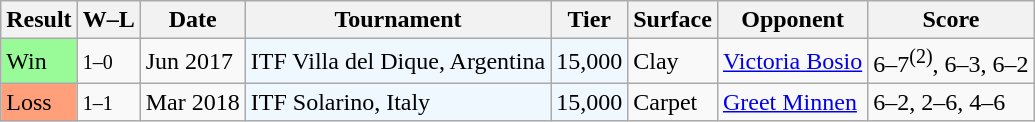<table class="sortable wikitable">
<tr>
<th>Result</th>
<th class="unsortable">W–L</th>
<th>Date</th>
<th>Tournament</th>
<th>Tier</th>
<th>Surface</th>
<th>Opponent</th>
<th class="unsortable">Score</th>
</tr>
<tr>
<td style="background:#98fb98;">Win</td>
<td><small>1–0</small></td>
<td>Jun 2017</td>
<td style="background:#f0f8ff;">ITF Villa del Dique, Argentina</td>
<td style="background:#f0f8ff;">15,000</td>
<td>Clay</td>
<td> <a href='#'>Victoria Bosio</a></td>
<td>6–7<sup>(2)</sup>, 6–3, 6–2</td>
</tr>
<tr>
<td style="background:#ffa07a;">Loss</td>
<td><small>1–1</small></td>
<td>Mar 2018</td>
<td style="background:#f0f8ff;">ITF Solarino, Italy</td>
<td style="background:#f0f8ff;">15,000</td>
<td>Carpet</td>
<td> <a href='#'>Greet Minnen</a></td>
<td>6–2, 2–6, 4–6</td>
</tr>
</table>
